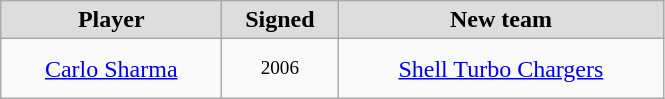<table class="wikitable" style="text-align: center">
<tr align="center" bgcolor="#dddddd">
<td style="width:140px"><strong>Player</strong></td>
<td style="width:70px"><strong>Signed</strong></td>
<td style="width:210px"><strong>New team</strong></td>
</tr>
<tr style="height:40px">
<td><a href='#'>Carlo Sharma</a></td>
<td style="font-size: 80%">2006</td>
<td><a href='#'>Shell Turbo Chargers</a></td>
</tr>
</table>
